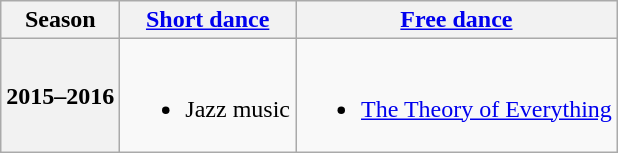<table class="wikitable" style="text-align:center">
<tr>
<th>Season</th>
<th><a href='#'>Short dance</a></th>
<th><a href='#'>Free dance</a></th>
</tr>
<tr>
<th>2015–2016 <br> </th>
<td><br><ul><li>Jazz music <br></li></ul></td>
<td><br><ul><li><a href='#'>The Theory of Everything</a> <br></li></ul></td>
</tr>
</table>
